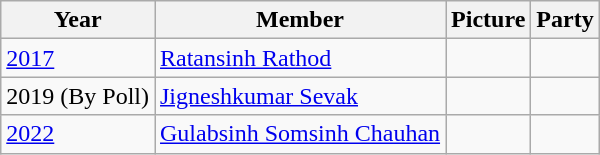<table class="wikitable sortable">
<tr>
<th>Year</th>
<th>Member</th>
<th>Picture</th>
<th colspan="2">Party</th>
</tr>
<tr>
<td><a href='#'>2017</a></td>
<td><a href='#'>Ratansinh Rathod</a></td>
<td></td>
<td></td>
</tr>
<tr>
<td>2019 (By Poll)</td>
<td><a href='#'>Jigneshkumar Sevak</a></td>
<td></td>
<td></td>
</tr>
<tr>
<td><a href='#'>2022</a></td>
<td><a href='#'>Gulabsinh Somsinh Chauhan</a></td>
<td></td>
<td></td>
</tr>
</table>
